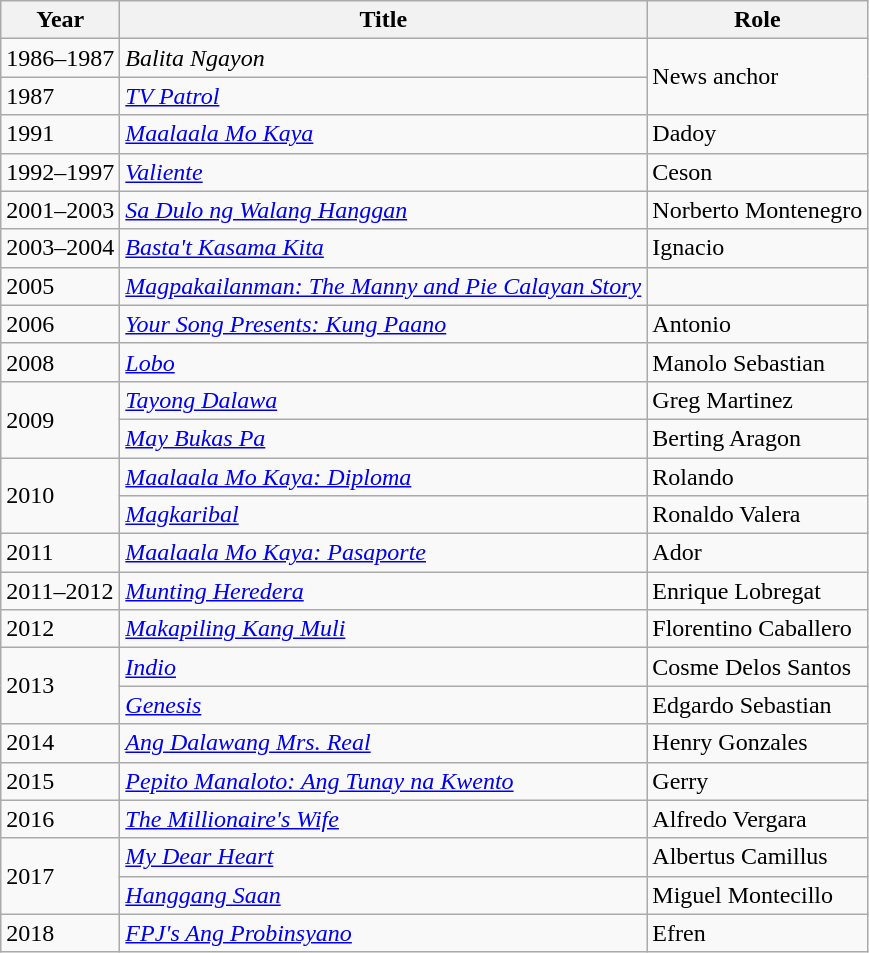<table class="wikitable sortable">
<tr>
<th>Year</th>
<th>Title</th>
<th>Role</th>
</tr>
<tr>
<td>1986–1987</td>
<td><em>Balita Ngayon</em></td>
<td rowspan="2">News anchor</td>
</tr>
<tr>
<td>1987</td>
<td><em><a href='#'>TV Patrol</a></em></td>
</tr>
<tr>
<td>1991</td>
<td><em><a href='#'>Maalaala Mo Kaya</a></em></td>
<td>Dadoy</td>
</tr>
<tr>
<td>1992–1997</td>
<td><em><a href='#'>Valiente</a></em></td>
<td>Ceson</td>
</tr>
<tr>
<td>2001–2003</td>
<td><em><a href='#'>Sa Dulo ng Walang Hanggan</a></em></td>
<td>Norberto Montenegro</td>
</tr>
<tr>
<td>2003–2004</td>
<td><em><a href='#'>Basta't Kasama Kita</a></em></td>
<td>Ignacio</td>
</tr>
<tr>
<td>2005</td>
<td><em><a href='#'>Magpakailanman: The Manny and Pie Calayan Story</a></em></td>
<td></td>
</tr>
<tr>
<td>2006</td>
<td><a href='#'><em>Your Song Presents: Kung Paano</em></a></td>
<td>Antonio</td>
</tr>
<tr>
<td>2008</td>
<td><em><a href='#'>Lobo</a></em></td>
<td>Manolo Sebastian</td>
</tr>
<tr>
<td rowspan="2">2009</td>
<td><em><a href='#'>Tayong Dalawa</a></em></td>
<td>Greg Martinez</td>
</tr>
<tr>
<td><em><a href='#'>May Bukas Pa</a></em></td>
<td>Berting Aragon</td>
</tr>
<tr>
<td rowspan="2">2010</td>
<td><em><a href='#'>Maalaala Mo Kaya: Diploma</a></em></td>
<td>Rolando</td>
</tr>
<tr>
<td><em><a href='#'>Magkaribal</a></em></td>
<td>Ronaldo Valera</td>
</tr>
<tr>
<td>2011</td>
<td><em><a href='#'>Maalaala Mo Kaya: Pasaporte</a></em></td>
<td>Ador</td>
</tr>
<tr>
<td>2011–2012</td>
<td><em><a href='#'>Munting Heredera</a></em></td>
<td>Enrique Lobregat</td>
</tr>
<tr>
<td>2012</td>
<td><em><a href='#'>Makapiling Kang Muli</a></em></td>
<td>Florentino Caballero</td>
</tr>
<tr>
<td rowspan="2">2013</td>
<td><em><a href='#'>Indio</a></em></td>
<td>Cosme Delos Santos</td>
</tr>
<tr>
<td><em><a href='#'>Genesis</a></em></td>
<td>Edgardo Sebastian</td>
</tr>
<tr>
<td>2014</td>
<td><em><a href='#'>Ang Dalawang Mrs. Real</a></em></td>
<td>Henry Gonzales</td>
</tr>
<tr>
<td>2015</td>
<td><a href='#'><em>Pepito Manaloto: Ang Tunay na Kwento</em></a></td>
<td>Gerry</td>
</tr>
<tr>
<td>2016</td>
<td><em><a href='#'>The Millionaire's Wife</a></em></td>
<td>Alfredo Vergara</td>
</tr>
<tr>
<td rowspan="2">2017</td>
<td><em><a href='#'>My Dear Heart</a></em></td>
<td>Albertus Camillus</td>
</tr>
<tr>
<td><em><a href='#'>Hanggang Saan</a></em></td>
<td>Miguel Montecillo</td>
</tr>
<tr>
<td>2018</td>
<td><em><a href='#'>FPJ's Ang Probinsyano</a></em></td>
<td>Efren</td>
</tr>
</table>
